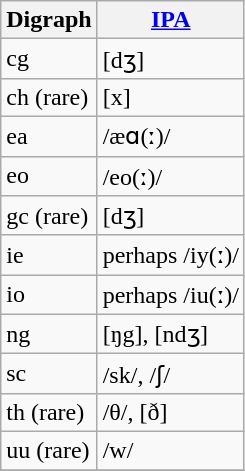<table class="wikitable">
<tr>
<th>Digraph</th>
<th><a href='#'>IPA</a></th>
</tr>
<tr>
<td>cg</td>
<td>[dʒ]</td>
</tr>
<tr>
<td>ch (rare)</td>
<td>[x]</td>
</tr>
<tr>
<td>ea</td>
<td>/æɑ(ː)/</td>
</tr>
<tr>
<td>eo</td>
<td>/eo(ː)/</td>
</tr>
<tr>
<td>gc (rare)</td>
<td>[dʒ]</td>
</tr>
<tr>
<td>ie</td>
<td>perhaps /iy(ː)/</td>
</tr>
<tr>
<td>io</td>
<td>perhaps /iu(ː)/</td>
</tr>
<tr>
<td>ng</td>
<td>[ŋg], [ndʒ]</td>
</tr>
<tr>
<td>sc</td>
<td>/sk/, /ʃ/</td>
</tr>
<tr>
<td>th (rare)</td>
<td>/θ/, [ð]</td>
</tr>
<tr>
<td>uu (rare)</td>
<td>/w/</td>
</tr>
<tr>
</tr>
</table>
